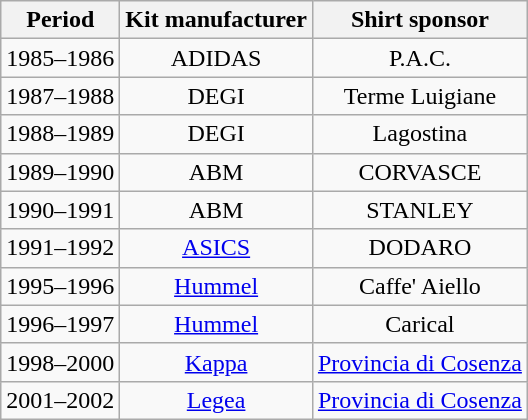<table class="wikitable" style="text-align: center">
<tr>
<th>Period</th>
<th>Kit manufacturer</th>
<th>Shirt sponsor</th>
</tr>
<tr>
<td>1985–1986</td>
<td>ADIDAS</td>
<td>P.A.C.</td>
</tr>
<tr>
<td>1987–1988</td>
<td>DEGI</td>
<td>Terme Luigiane</td>
</tr>
<tr>
<td>1988–1989</td>
<td>DEGI</td>
<td>Lagostina</td>
</tr>
<tr>
<td>1989–1990</td>
<td>ABM</td>
<td>CORVASCE</td>
</tr>
<tr>
<td>1990–1991</td>
<td>ABM</td>
<td>STANLEY</td>
</tr>
<tr>
<td>1991–1992</td>
<td><a href='#'>ASICS</a></td>
<td>DODARO</td>
</tr>
<tr>
<td>1995–1996</td>
<td><a href='#'>Hummel</a></td>
<td>Caffe' Aiello</td>
</tr>
<tr>
<td>1996–1997</td>
<td><a href='#'>Hummel</a></td>
<td>Carical</td>
</tr>
<tr>
<td>1998–2000</td>
<td><a href='#'>Kappa</a></td>
<td><a href='#'>Provincia di Cosenza</a></td>
</tr>
<tr>
<td>2001–2002</td>
<td><a href='#'>Legea</a></td>
<td><a href='#'>Provincia di Cosenza</a></td>
</tr>
</table>
